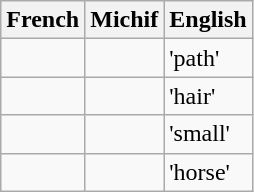<table class="wikitable">
<tr align="center">
<th>French</th>
<th>Michif</th>
<th>English</th>
</tr>
<tr>
<td></td>
<td></td>
<td>'path'</td>
</tr>
<tr>
<td></td>
<td></td>
<td>'hair'</td>
</tr>
<tr>
<td></td>
<td></td>
<td>'small'</td>
</tr>
<tr>
<td></td>
<td></td>
<td>'horse'</td>
</tr>
</table>
